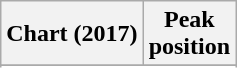<table class="wikitable sortable plainrowheaders" style="text-align:center">
<tr>
<th scope="col">Chart (2017)</th>
<th scope="col">Peak<br>position</th>
</tr>
<tr>
</tr>
<tr>
</tr>
</table>
